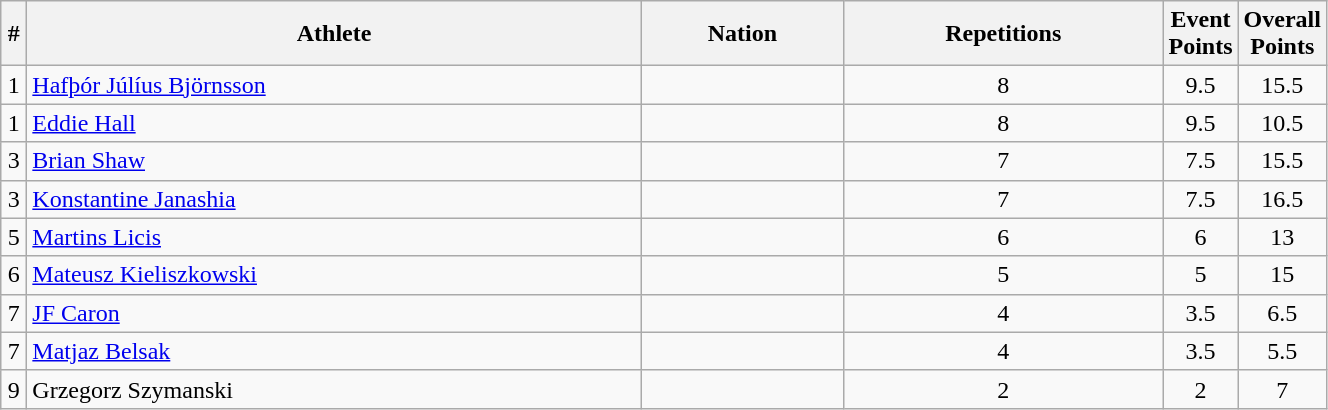<table class="wikitable sortable" style="text-align:center;width: 70%;">
<tr>
<th scope="col" style="width: 10px;">#</th>
<th scope="col">Athlete</th>
<th scope="col">Nation</th>
<th scope="col">Repetitions</th>
<th scope="col" style="width: 10px;">Event Points</th>
<th scope="col" style="width: 10px;">Overall Points</th>
</tr>
<tr>
<td>1</td>
<td align=left><a href='#'>Hafþór Júlíus Björnsson</a></td>
<td align=left></td>
<td>8</td>
<td>9.5</td>
<td>15.5</td>
</tr>
<tr>
<td>1</td>
<td align=left><a href='#'>Eddie Hall</a></td>
<td align=left></td>
<td>8</td>
<td>9.5</td>
<td>10.5</td>
</tr>
<tr>
<td>3</td>
<td align=left><a href='#'>Brian Shaw</a></td>
<td align=left></td>
<td>7</td>
<td>7.5</td>
<td>15.5</td>
</tr>
<tr>
<td>3</td>
<td align=left><a href='#'>Konstantine Janashia</a></td>
<td align=left></td>
<td>7</td>
<td>7.5</td>
<td>16.5</td>
</tr>
<tr>
<td>5</td>
<td align=left><a href='#'>Martins Licis</a></td>
<td align=left></td>
<td>6</td>
<td>6</td>
<td>13</td>
</tr>
<tr>
<td>6</td>
<td align=left><a href='#'>Mateusz Kieliszkowski</a></td>
<td align=left></td>
<td>5</td>
<td>5</td>
<td>15</td>
</tr>
<tr>
<td>7</td>
<td align=left><a href='#'>JF Caron</a></td>
<td align=left></td>
<td>4</td>
<td>3.5</td>
<td>6.5</td>
</tr>
<tr>
<td>7</td>
<td align=left><a href='#'>Matjaz Belsak</a></td>
<td align=left></td>
<td>4</td>
<td>3.5</td>
<td>5.5</td>
</tr>
<tr>
<td>9</td>
<td align=left>Grzegorz Szymanski</td>
<td align=left></td>
<td>2</td>
<td>2</td>
<td>7</td>
</tr>
</table>
